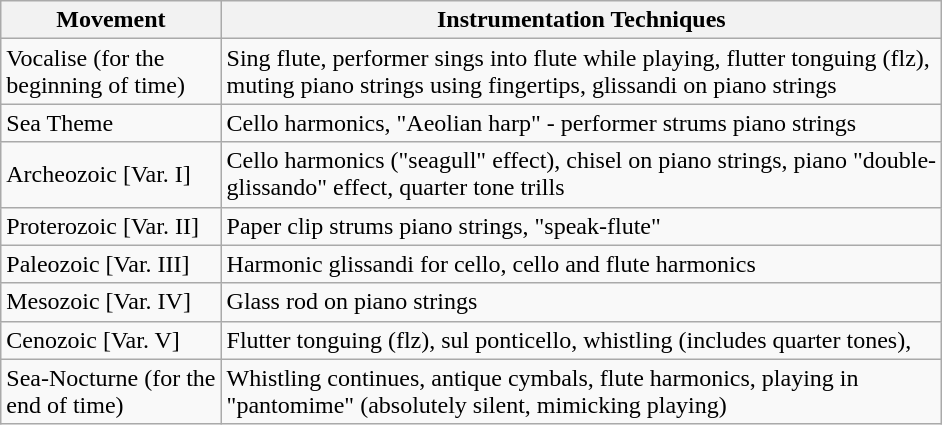<table class="wikitable">
<tr>
<th>Movement</th>
<th>Instrumentation Techniques</th>
</tr>
<tr>
<td>Vocalise (for the<br>beginning of time)</td>
<td>Sing flute, performer sings into flute while playing, flutter tonguing (flz),<br>muting piano strings using fingertips, glissandi on piano strings</td>
</tr>
<tr>
<td>Sea Theme</td>
<td>Cello harmonics, "Aeolian harp" - performer strums piano strings</td>
</tr>
<tr>
<td>Archeozoic [Var. I]</td>
<td>Cello harmonics ("seagull" effect), chisel on piano strings, piano "double-<br>glissando" effect, quarter tone trills</td>
</tr>
<tr>
<td>Proterozoic [Var. II]</td>
<td>Paper clip strums piano strings, "speak-flute"</td>
</tr>
<tr>
<td>Paleozoic [Var. III]</td>
<td>Harmonic glissandi for cello, cello and flute harmonics</td>
</tr>
<tr>
<td>Mesozoic [Var. IV]</td>
<td>Glass rod on piano strings</td>
</tr>
<tr>
<td>Cenozoic [Var. V]</td>
<td>Flutter tonguing (flz), sul ponticello, whistling (includes quarter tones),</td>
</tr>
<tr>
<td>Sea-Nocturne (for the<br>end of time)</td>
<td>Whistling continues, antique cymbals, flute harmonics, playing in<br>"pantomime" (absolutely silent, mimicking playing)</td>
</tr>
</table>
